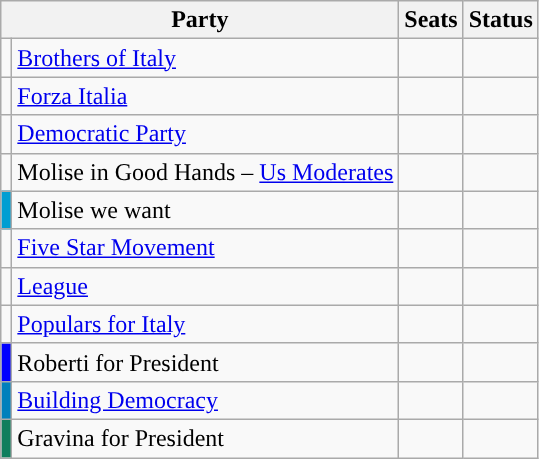<table class=wikitable>
<tr>
<th colspan=2>Party</th>
<th>Seats</th>
<th>Status</th>
</tr>
<tr>
<td style="color:inherit;background:"></td>
<td><a href='#'>Brothers of Italy</a></td>
<td></td>
<td></td>
</tr>
<tr>
<td style="color:inherit;background:"></td>
<td><a href='#'>Forza Italia</a></td>
<td></td>
<td></td>
</tr>
<tr>
<td style="color:inherit;background:"></td>
<td><a href='#'>Democratic Party</a></td>
<td></td>
<td></td>
</tr>
<tr>
<td style="color:inherit;background:"></td>
<td>Molise in Good Hands – <a href='#'>Us Moderates</a></td>
<td></td>
<td></td>
</tr>
<tr>
<td style="color:inherit;background:#009ed2"></td>
<td>Molise we want</td>
<td></td>
<td></td>
</tr>
<tr>
<td style="color:inherit;background:"></td>
<td><a href='#'>Five Star Movement</a></td>
<td></td>
<td></td>
</tr>
<tr>
<td style="color:inherit;background:"></td>
<td><a href='#'>League</a></td>
<td></td>
<td></td>
</tr>
<tr>
<td style="color:inherit;background:"></td>
<td><a href='#'>Populars for Italy</a></td>
<td></td>
<td></td>
</tr>
<tr>
<td bgcolor="blue"></td>
<td>Roberti for President</td>
<td></td>
<td></td>
</tr>
<tr>
<td bgcolor="#0080bc"></td>
<td><a href='#'>Building Democracy</a></td>
<td></td>
<td></td>
</tr>
<tr>
<td style="color:inherit;background:#0f7e5d"></td>
<td>Gravina for President</td>
<td></td>
<td></td>
</tr>
</table>
